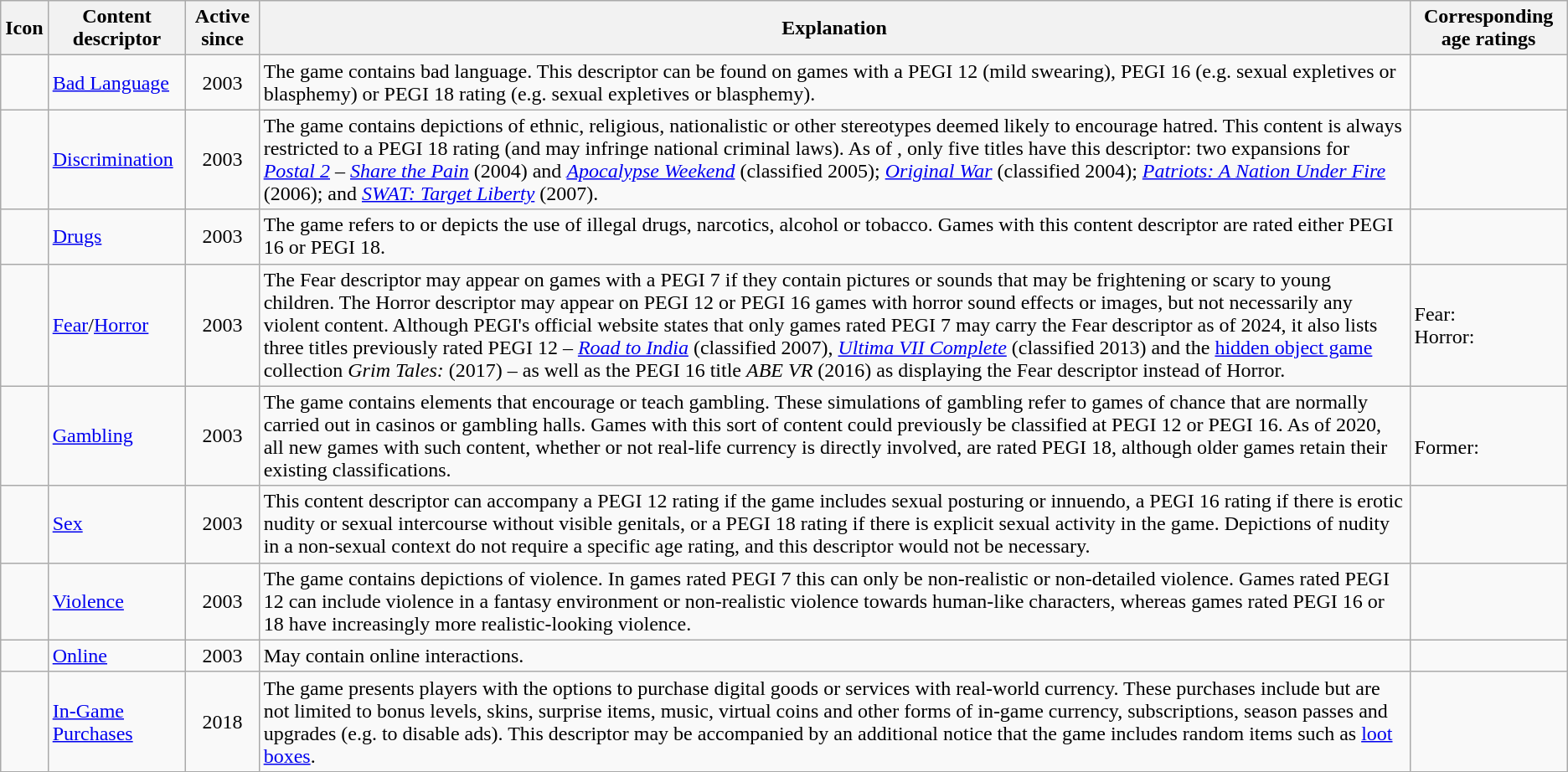<table class="wikitable">
<tr>
<th>Icon</th>
<th>Content descriptor</th>
<th>Active since</th>
<th>Explanation</th>
<th>Corresponding age ratings</th>
</tr>
<tr>
<td></td>
<td><a href='#'>Bad Language</a></td>
<td align="center">2003</td>
<td>The game contains bad language. This descriptor can be found on games with a PEGI 12 (mild swearing), PEGI 16 (e.g. sexual expletives or blasphemy) or PEGI 18 rating (e.g. sexual expletives or blasphemy).</td>
<td>  </td>
</tr>
<tr>
<td></td>
<td><a href='#'>Discrimination</a></td>
<td align="center">2003</td>
<td>The game contains depictions of ethnic, religious, nationalistic or other stereotypes deemed likely to encourage hatred. This content is always restricted to a PEGI 18 rating (and may infringe national criminal laws). As of , only five titles have this descriptor: two expansions for <em><a href='#'>Postal 2</a></em> – <em><a href='#'>Share the Pain</a></em> (2004) and <em><a href='#'>Apocalypse Weekend</a></em> (classified 2005); <em><a href='#'>Original War</a></em> (classified 2004); <em><a href='#'>Patriots: A Nation Under Fire</a></em> (2006); and <em><a href='#'>SWAT: Target Liberty</a></em> (2007).</td>
<td></td>
</tr>
<tr>
<td></td>
<td><a href='#'>Drugs</a></td>
<td align="center">2003</td>
<td>The game refers to or depicts the use of illegal drugs, narcotics, alcohol or tobacco. Games with this content descriptor are rated either PEGI 16 or PEGI 18.</td>
<td> </td>
</tr>
<tr>
<td></td>
<td><a href='#'>Fear</a>/<a href='#'>Horror</a></td>
<td align="center">2003</td>
<td>The Fear descriptor may appear on games with a PEGI 7 if they contain pictures or sounds that may be frightening or scary to young children. The Horror descriptor may appear on PEGI 12 or PEGI 16 games with horror sound effects or images, but not necessarily any violent content. Although PEGI's official website states that only games rated PEGI 7 may carry the Fear descriptor as of 2024, it also lists three titles previously rated PEGI 12 – <em><a href='#'>Road to India</a></em> (classified 2007), <em><a href='#'>Ultima VII Complete</a></em> (classified 2013) and the <a href='#'>hidden object game</a> collection <em>Grim Tales: </em> (2017) – as well as the PEGI 16 title <em>ABE VR</em> (2016) as displaying the Fear descriptor instead of Horror.</td>
<td>Fear:  <br>Horror:  </td>
</tr>
<tr>
<td></td>
<td><a href='#'>Gambling</a></td>
<td align="center">2003</td>
<td>The game contains elements that encourage or teach gambling. These simulations of gambling refer to games of chance that are normally carried out in casinos or gambling halls. Games with this sort of content could previously be classified at PEGI 12 or PEGI 16. As of 2020, all new games with such content, whether or not real-life currency is directly involved, are rated PEGI 18, although older games retain their existing classifications.</td>
<td><br>Former:  </td>
</tr>
<tr>
<td></td>
<td><a href='#'>Sex</a></td>
<td align="center">2003</td>
<td>This content descriptor can accompany a PEGI 12 rating if the game includes sexual posturing or innuendo, a PEGI 16 rating if there is erotic nudity or sexual intercourse without visible genitals, or a PEGI 18 rating if there is explicit sexual activity in the game. Depictions of nudity in a non-sexual context do not require a specific age rating, and this descriptor would not be necessary.</td>
<td>  </td>
</tr>
<tr>
<td></td>
<td><a href='#'>Violence</a></td>
<td align="center">2003</td>
<td>The game contains depictions of violence. In games rated PEGI 7 this can only be non-realistic or non-detailed violence. Games rated PEGI 12 can include violence in a fantasy environment or non-realistic violence towards human-like characters, whereas games rated PEGI 16 or 18 have increasingly more realistic-looking violence.</td>
<td>   </td>
</tr>
<tr>
<td></td>
<td><a href='#'>Online</a></td>
<td align="center">2003</td>
<td>May contain online interactions.</td>
<td>    </td>
</tr>
<tr>
<td></td>
<td><a href='#'>In-Game Purchases</a></td>
<td align="center">2018</td>
<td>The game presents players with the options to purchase digital goods or services with real-world currency. These purchases include but are not limited to bonus levels, skins, surprise items, music, virtual coins and other forms of in-game currency, subscriptions, season passes and upgrades (e.g. to disable ads). This descriptor may be accompanied by an additional notice that the game includes random items such as <a href='#'>loot boxes</a>.</td>
<td>    </td>
</tr>
</table>
